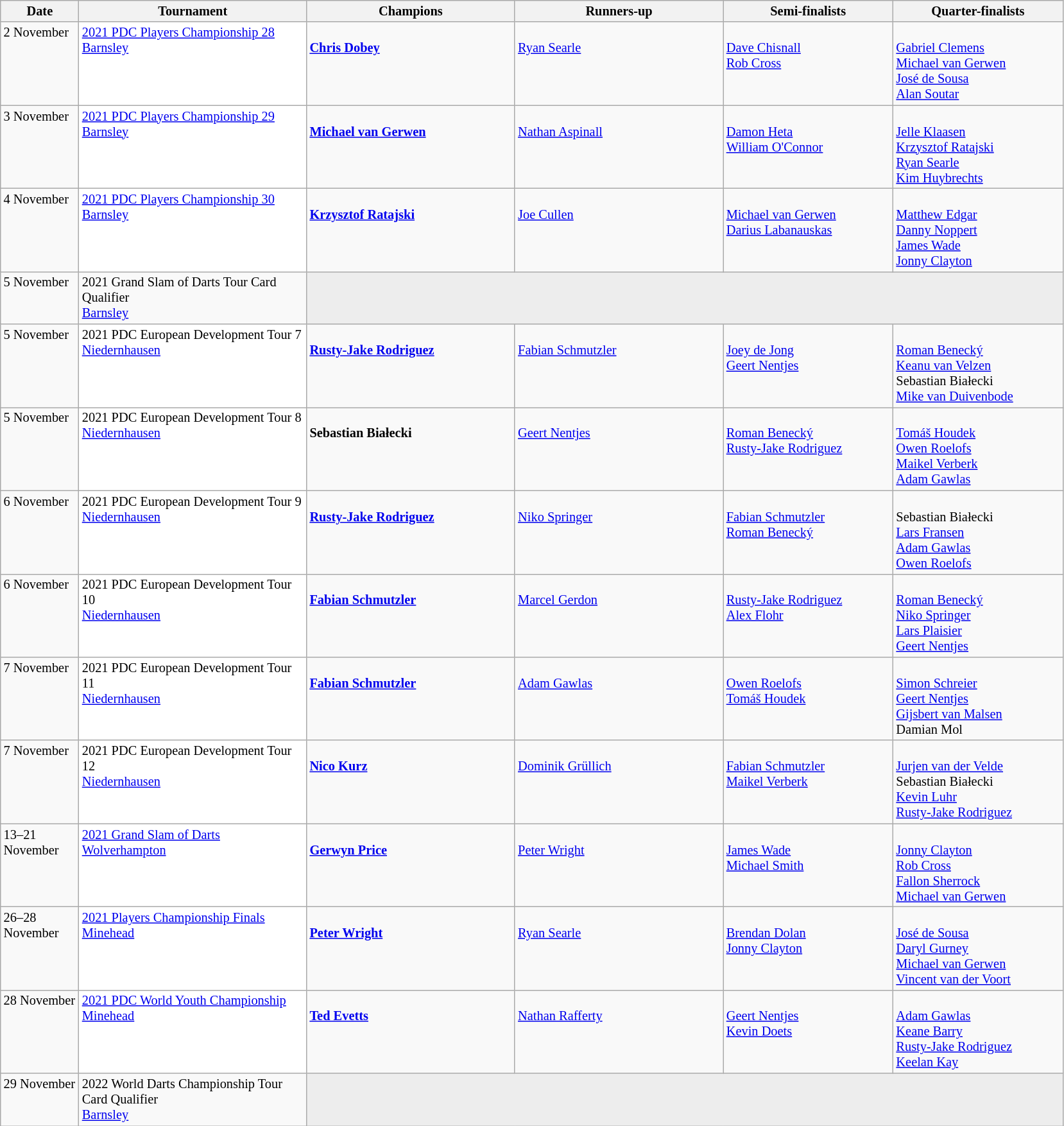<table class=wikitable style=font-size:85%>
<tr>
<th width=75>Date</th>
<th width=230>Tournament</th>
<th width=210>Champions</th>
<th width=210>Runners-up</th>
<th width=170>Semi-finalists</th>
<th width=170>Quarter-finalists</th>
</tr>
<tr valign="top">
<td>2 November</td>
<td bgcolor="#ffffff"><a href='#'>2021 PDC Players Championship 28</a><br> <a href='#'>Barnsley</a></td>
<td><br> <strong><a href='#'>Chris Dobey</a></strong></td>
<td><br> <a href='#'>Ryan Searle</a></td>
<td><br> <a href='#'>Dave Chisnall</a>  <br>
 <a href='#'>Rob Cross</a></td>
<td><br> <a href='#'>Gabriel Clemens</a> <br>
 <a href='#'>Michael van Gerwen</a> <br>
 <a href='#'>José de Sousa</a> <br>
 <a href='#'>Alan Soutar</a></td>
</tr>
<tr valign="top">
<td>3 November</td>
<td bgcolor="#ffffff"><a href='#'>2021 PDC Players Championship 29</a><br> <a href='#'>Barnsley</a></td>
<td><br> <strong><a href='#'>Michael van Gerwen</a></strong></td>
<td><br> <a href='#'>Nathan Aspinall</a></td>
<td><br> <a href='#'>Damon Heta</a> <br>
 <a href='#'>William O'Connor</a></td>
<td><br> <a href='#'>Jelle Klaasen</a> <br>
 <a href='#'>Krzysztof Ratajski</a> <br>
 <a href='#'>Ryan Searle</a> <br>
 <a href='#'>Kim Huybrechts</a></td>
</tr>
<tr valign="top">
<td>4 November</td>
<td bgcolor="#ffffff"><a href='#'>2021 PDC Players Championship 30</a><br> <a href='#'>Barnsley</a></td>
<td><br> <strong><a href='#'>Krzysztof Ratajski</a></strong></td>
<td><br> <a href='#'>Joe Cullen</a></td>
<td><br> <a href='#'>Michael van Gerwen</a> <br>
 <a href='#'>Darius Labanauskas</a></td>
<td><br> <a href='#'>Matthew Edgar</a> <br>
 <a href='#'>Danny Noppert</a> <br>
 <a href='#'>James Wade</a> <br>
 <a href='#'>Jonny Clayton</a></td>
</tr>
<tr valign="top">
<td rowspan=1>5 November</td>
<td>2021 Grand Slam of Darts Tour Card Qualifier <br> <a href='#'>Barnsley</a></td>
<td colspan=4 bgcolor="#ededed"></td>
</tr>
<tr valign="top">
<td>5 November</td>
<td bgcolor="#ffffff">2021 PDC European Development Tour 7<br> <a href='#'>Niedernhausen</a></td>
<td><br> <strong><a href='#'>Rusty-Jake Rodriguez</a></strong></td>
<td><br> <a href='#'>Fabian Schmutzler</a></td>
<td><br> <a href='#'>Joey de Jong</a> <br>
 <a href='#'>Geert Nentjes</a></td>
<td><br> <a href='#'>Roman Benecký</a> <br>
 <a href='#'>Keanu van Velzen</a> <br>
 Sebastian Białecki <br>
 <a href='#'>Mike van Duivenbode</a></td>
</tr>
<tr valign="top">
<td>5 November</td>
<td bgcolor="#ffffff">2021 PDC European Development Tour 8<br> <a href='#'>Niedernhausen</a></td>
<td><br> <strong>Sebastian Białecki</strong></td>
<td><br> <a href='#'>Geert Nentjes</a></td>
<td><br> <a href='#'>Roman Benecký</a> <br>
 <a href='#'>Rusty-Jake Rodriguez</a></td>
<td><br> <a href='#'>Tomáš Houdek</a> <br>
 <a href='#'>Owen Roelofs</a> <br>
 <a href='#'>Maikel Verberk</a> <br>
 <a href='#'>Adam Gawlas</a></td>
</tr>
<tr valign="top">
<td>6 November</td>
<td bgcolor="#ffffff">2021 PDC European Development Tour 9<br> <a href='#'>Niedernhausen</a></td>
<td><br> <strong><a href='#'>Rusty-Jake Rodriguez</a></strong></td>
<td><br> <a href='#'>Niko Springer</a></td>
<td><br> <a href='#'>Fabian Schmutzler</a> <br>
 <a href='#'>Roman Benecký</a></td>
<td><br> Sebastian Białecki <br>
 <a href='#'>Lars Fransen</a> <br>
 <a href='#'>Adam Gawlas</a> <br>
 <a href='#'>Owen Roelofs</a></td>
</tr>
<tr valign="top">
<td>6 November</td>
<td bgcolor="#ffffff">2021 PDC European Development Tour 10<br> <a href='#'>Niedernhausen</a></td>
<td><br> <strong><a href='#'>Fabian Schmutzler</a></strong></td>
<td><br> <a href='#'>Marcel Gerdon</a></td>
<td><br> <a href='#'>Rusty-Jake Rodriguez</a> <br>
 <a href='#'>Alex Flohr</a></td>
<td><br> <a href='#'>Roman Benecký</a> <br>
 <a href='#'>Niko Springer</a> <br>
 <a href='#'>Lars Plaisier</a> <br>
 <a href='#'>Geert Nentjes</a></td>
</tr>
<tr valign="top">
<td>7 November</td>
<td bgcolor="#ffffff">2021 PDC European Development Tour 11<br> <a href='#'>Niedernhausen</a></td>
<td><br> <strong><a href='#'>Fabian Schmutzler</a></strong></td>
<td><br> <a href='#'>Adam Gawlas</a></td>
<td><br> <a href='#'>Owen Roelofs</a> <br>
 <a href='#'>Tomáš Houdek</a></td>
<td><br> <a href='#'>Simon Schreier</a> <br>
 <a href='#'>Geert Nentjes</a> <br>
 <a href='#'>Gijsbert van Malsen</a> <br>
 Damian Mol</td>
</tr>
<tr valign="top">
<td>7 November</td>
<td bgcolor="#ffffff">2021 PDC European Development Tour 12<br> <a href='#'>Niedernhausen</a></td>
<td><br> <strong><a href='#'>Nico Kurz</a></strong></td>
<td><br> <a href='#'>Dominik Grüllich</a></td>
<td><br> <a href='#'>Fabian Schmutzler</a> <br>
 <a href='#'>Maikel Verberk</a></td>
<td><br> <a href='#'>Jurjen van der Velde</a> <br>
 Sebastian Białecki <br>
 <a href='#'>Kevin Luhr</a> <br>
 <a href='#'>Rusty-Jake Rodriguez</a></td>
</tr>
<tr valign="top">
<td>13–21 November</td>
<td bgcolor="#ffffff"><a href='#'>2021 Grand Slam of Darts</a><br> <a href='#'>Wolverhampton</a></td>
<td><br> <strong><a href='#'>Gerwyn Price</a></strong></td>
<td><br> <a href='#'>Peter Wright</a></td>
<td><br> <a href='#'>James Wade</a> <br>
 <a href='#'>Michael Smith</a></td>
<td><br> <a href='#'>Jonny Clayton</a> <br>
 <a href='#'>Rob Cross</a> <br>
 <a href='#'>Fallon Sherrock</a> <br>
 <a href='#'>Michael van Gerwen</a></td>
</tr>
<tr valign="top">
<td>26–28 November</td>
<td bgcolor="#ffffff"><a href='#'>2021 Players Championship Finals</a><br> <a href='#'>Minehead</a></td>
<td><br> <strong><a href='#'>Peter Wright</a></strong></td>
<td><br> <a href='#'>Ryan Searle</a></td>
<td><br> <a href='#'>Brendan Dolan</a> <br>
 <a href='#'>Jonny Clayton</a></td>
<td><br> <a href='#'>José de Sousa</a> <br>
 <a href='#'>Daryl Gurney</a> <br>
 <a href='#'>Michael van Gerwen</a> <br>
 <a href='#'>Vincent van der Voort</a></td>
</tr>
<tr valign="top">
<td>28 November</td>
<td bgcolor="#ffffff"><a href='#'>2021 PDC World Youth Championship</a><br> <a href='#'>Minehead</a></td>
<td><br> <strong><a href='#'>Ted Evetts</a></strong></td>
<td><br> <a href='#'>Nathan Rafferty</a></td>
<td><br> <a href='#'>Geert Nentjes</a> <br>
 <a href='#'>Kevin Doets</a></td>
<td><br> <a href='#'>Adam Gawlas</a> <br>
 <a href='#'>Keane Barry</a> <br>
 <a href='#'>Rusty-Jake Rodriguez</a> <br>
 <a href='#'>Keelan Kay</a></td>
</tr>
<tr valign="top">
<td rowspan=1>29 November</td>
<td>2022 World Darts Championship Tour Card Qualifier <br> <a href='#'>Barnsley</a></td>
<td colspan=4 bgcolor="#ededed"></td>
</tr>
</table>
